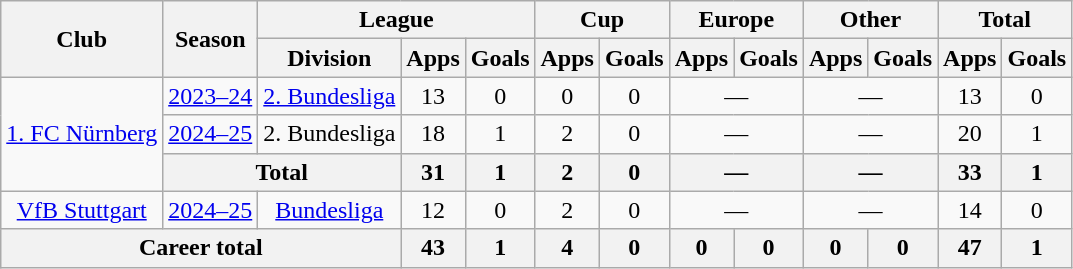<table class="wikitable" style="text-align:center">
<tr>
<th rowspan="2">Club</th>
<th rowspan="2">Season</th>
<th colspan="3">League</th>
<th colspan="2">Cup</th>
<th colspan="2">Europe</th>
<th colspan="2">Other</th>
<th colspan="2">Total</th>
</tr>
<tr>
<th>Division</th>
<th>Apps</th>
<th>Goals</th>
<th>Apps</th>
<th>Goals</th>
<th>Apps</th>
<th>Goals</th>
<th>Apps</th>
<th>Goals</th>
<th>Apps</th>
<th>Goals</th>
</tr>
<tr>
<td rowspan="3"><a href='#'>1. FC Nürnberg</a></td>
<td><a href='#'>2023–24</a></td>
<td><a href='#'>2. Bundesliga</a></td>
<td>13</td>
<td>0</td>
<td>0</td>
<td>0</td>
<td colspan="2">—</td>
<td colspan="2">—</td>
<td>13</td>
<td>0</td>
</tr>
<tr>
<td><a href='#'>2024–25</a></td>
<td>2. Bundesliga</td>
<td>18</td>
<td>1</td>
<td>2</td>
<td>0</td>
<td colspan="2">—</td>
<td colspan="2">—</td>
<td>20</td>
<td>1</td>
</tr>
<tr>
<th colspan="2">Total</th>
<th>31</th>
<th>1</th>
<th>2</th>
<th>0</th>
<th colspan="2">—</th>
<th colspan="2">—</th>
<th>33</th>
<th>1</th>
</tr>
<tr>
<td><a href='#'>VfB Stuttgart</a></td>
<td><a href='#'>2024–25</a></td>
<td><a href='#'>Bundesliga</a></td>
<td>12</td>
<td>0</td>
<td>2</td>
<td>0</td>
<td colspan="2">—</td>
<td colspan="2">—</td>
<td>14</td>
<td>0</td>
</tr>
<tr>
<th colspan="3">Career total</th>
<th>43</th>
<th>1</th>
<th>4</th>
<th>0</th>
<th>0</th>
<th>0</th>
<th>0</th>
<th>0</th>
<th>47</th>
<th>1</th>
</tr>
</table>
